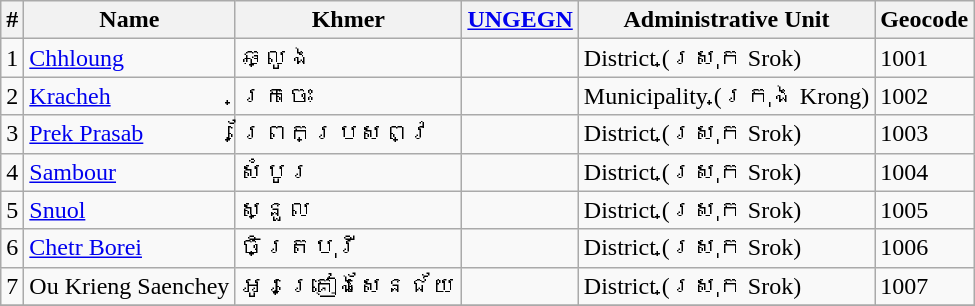<table class="wikitable sortable">
<tr>
<th>#</th>
<th>Name</th>
<th>Khmer</th>
<th><a href='#'>UNGEGN</a></th>
<th>Administrative Unit</th>
<th>Geocode</th>
</tr>
<tr>
<td>1</td>
<td><a href='#'>Chhloung</a></td>
<td>ឆ្លូង</td>
<td></td>
<td>District (ស្រុក Srok)</td>
<td>1001</td>
</tr>
<tr>
<td>2</td>
<td><a href='#'>Kracheh</a></td>
<td>ក្រចេះ</td>
<td></td>
<td>Municipality (ក្រុង Krong)</td>
<td>1002</td>
</tr>
<tr>
<td>3</td>
<td><a href='#'>Prek Prasab</a></td>
<td>ព្រែកប្រសព្វ</td>
<td></td>
<td>District (ស្រុក Srok)</td>
<td>1003</td>
</tr>
<tr>
<td>4</td>
<td><a href='#'>Sambour</a></td>
<td>សំបូរ</td>
<td></td>
<td>District (ស្រុក Srok)</td>
<td>1004</td>
</tr>
<tr>
<td>5</td>
<td><a href='#'>Snuol</a></td>
<td>ស្នួល</td>
<td></td>
<td>District (ស្រុក Srok)</td>
<td>1005</td>
</tr>
<tr>
<td>6</td>
<td><a href='#'>Chetr Borei</a></td>
<td>ចិត្របុរី</td>
<td></td>
<td>District (ស្រុក Srok)</td>
<td>1006</td>
</tr>
<tr>
<td>7</td>
<td>Ou Krieng Saenchey</td>
<td>អូរគ្រៀងសែនជ័យ</td>
<td></td>
<td>District (ស្រុក Srok)</td>
<td>1007</td>
</tr>
<tr>
</tr>
</table>
